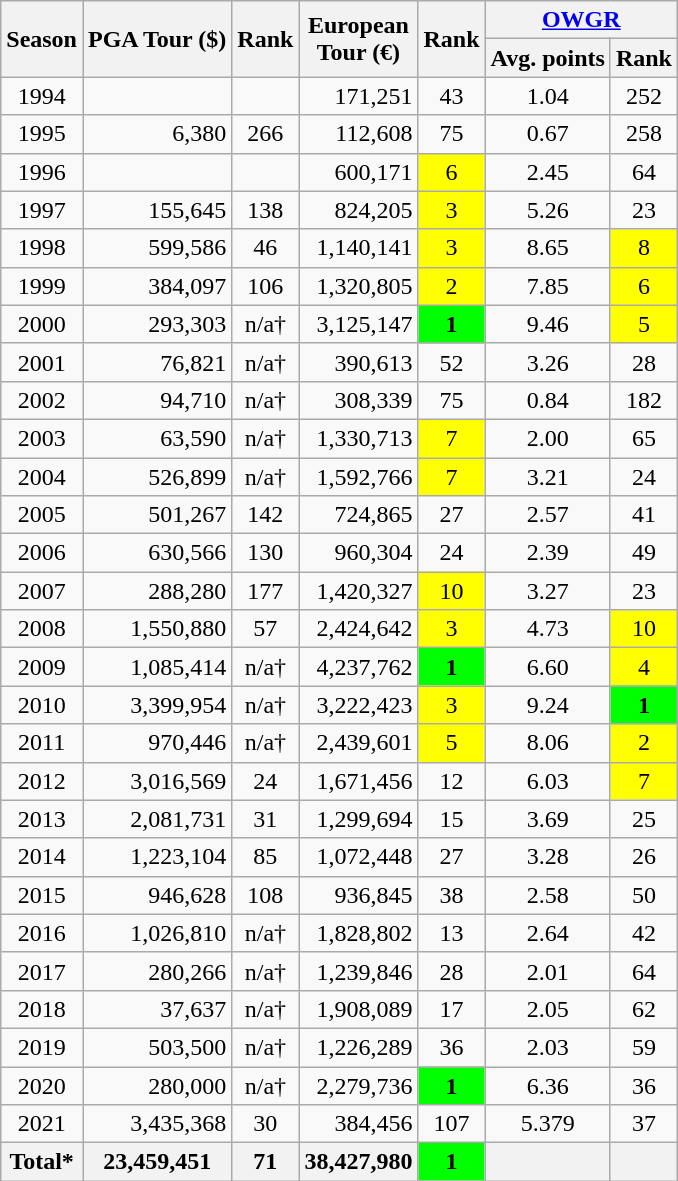<table class="wikitable" style="text-align:right">
<tr>
<th rowspan="2">Season</th>
<th rowspan="2">PGA Tour ($)</th>
<th rowspan="2">Rank</th>
<th rowspan="2">European<br>Tour (€)</th>
<th rowspan="2">Rank</th>
<th colspan="13"><a href='#'>OWGR</a></th>
</tr>
<tr>
<th>Avg. points</th>
<th>Rank</th>
</tr>
<tr>
<td align=center>1994</td>
<td></td>
<td align=center></td>
<td>171,251</td>
<td align=center>43</td>
<td align=center>1.04</td>
<td align=center>252</td>
</tr>
<tr>
<td align=center>1995</td>
<td>6,380</td>
<td align=center>266</td>
<td>112,608</td>
<td align=center>75</td>
<td align=center>0.67</td>
<td align=center>258</td>
</tr>
<tr>
<td align=center>1996</td>
<td></td>
<td align=center></td>
<td>600,171</td>
<td align=center style="background:yellow;">6</td>
<td align=center>2.45</td>
<td align=center>64</td>
</tr>
<tr>
<td align=center>1997</td>
<td>155,645</td>
<td align=center>138</td>
<td>824,205</td>
<td align=center style="background:yellow;">3</td>
<td align=center>5.26</td>
<td align=center>23</td>
</tr>
<tr>
<td align=center>1998</td>
<td>599,586</td>
<td align=center>46</td>
<td>1,140,141</td>
<td align=center style="background:yellow;">3</td>
<td align=center>8.65</td>
<td align=center style="background:yellow;">8</td>
</tr>
<tr>
<td align=center>1999</td>
<td>384,097</td>
<td align=center>106</td>
<td>1,320,805</td>
<td align=center style="background:yellow;">2</td>
<td align=center>7.85</td>
<td align=center style="background:yellow;">6</td>
</tr>
<tr>
<td align=center>2000</td>
<td>293,303</td>
<td align=center>n/a†</td>
<td>3,125,147</td>
<td align=center style="background:lime;"><strong>1</strong></td>
<td align=center>9.46</td>
<td align=center style="background:yellow;">5</td>
</tr>
<tr>
<td align=center>2001</td>
<td>76,821</td>
<td align=center>n/a†</td>
<td>390,613</td>
<td align=center>52</td>
<td align=center>3.26</td>
<td align=center>28</td>
</tr>
<tr>
<td align=center>2002</td>
<td>94,710</td>
<td align=center>n/a†</td>
<td>308,339</td>
<td align=center>75</td>
<td align=center>0.84</td>
<td align=center>182</td>
</tr>
<tr>
<td align=center>2003</td>
<td>63,590</td>
<td align=center>n/a†</td>
<td>1,330,713</td>
<td align=center style="background:yellow;">7</td>
<td align=center>2.00</td>
<td align=center>65</td>
</tr>
<tr>
<td align=center>2004</td>
<td>526,899</td>
<td align=center>n/a†</td>
<td>1,592,766</td>
<td align=center style="background:yellow;">7</td>
<td align=center>3.21</td>
<td align=center>24</td>
</tr>
<tr>
<td align=center>2005</td>
<td>501,267</td>
<td align=center>142</td>
<td>724,865</td>
<td align=center>27</td>
<td align=center>2.57</td>
<td align=center>41</td>
</tr>
<tr>
<td align=center>2006</td>
<td>630,566</td>
<td align=center>130</td>
<td>960,304</td>
<td align=center>24</td>
<td align=center>2.39</td>
<td align=center>49</td>
</tr>
<tr>
<td align=center>2007</td>
<td>288,280</td>
<td align=center>177</td>
<td>1,420,327</td>
<td align=center style="background:yellow;">10</td>
<td align=center>3.27</td>
<td align=center>23</td>
</tr>
<tr>
<td align=center>2008</td>
<td>1,550,880</td>
<td align=center>57</td>
<td>2,424,642</td>
<td align=center style="background:yellow;">3</td>
<td align=center>4.73</td>
<td align=center style="background:yellow;">10</td>
</tr>
<tr>
<td align=center>2009</td>
<td>1,085,414</td>
<td align=center>n/a†</td>
<td>4,237,762</td>
<td align=center style="background:lime;"><strong>1</strong></td>
<td align=center>6.60</td>
<td align=center style="background:yellow;">4</td>
</tr>
<tr>
<td align=center>2010</td>
<td>3,399,954</td>
<td align=center>n/a†</td>
<td>3,222,423</td>
<td align=center style="background:yellow;">3</td>
<td align=center>9.24</td>
<td align=center style="background:lime;"><strong>1</strong></td>
</tr>
<tr>
<td align=center>2011</td>
<td>970,446</td>
<td align=center>n/a†</td>
<td>2,439,601</td>
<td align=center style="background:yellow;">5</td>
<td align=center>8.06</td>
<td align=center style="background:yellow;">2</td>
</tr>
<tr>
<td align=center>2012</td>
<td>3,016,569</td>
<td align=center>24</td>
<td>1,671,456</td>
<td align=center>12</td>
<td align=center>6.03</td>
<td align=center style="background:yellow;">7</td>
</tr>
<tr>
<td align=center>2013</td>
<td>2,081,731</td>
<td align=center>31</td>
<td>1,299,694</td>
<td align=center>15</td>
<td align=center>3.69</td>
<td align=center>25</td>
</tr>
<tr>
<td align=center>2014</td>
<td>1,223,104</td>
<td align=center>85</td>
<td>1,072,448</td>
<td align=center>27</td>
<td align=center>3.28</td>
<td align=center>26</td>
</tr>
<tr>
<td align=center>2015</td>
<td>946,628</td>
<td align=center>108</td>
<td>936,845</td>
<td align=center>38</td>
<td align=center>2.58</td>
<td align=center>50</td>
</tr>
<tr>
<td align=center>2016</td>
<td>1,026,810</td>
<td align=center>n/a†</td>
<td>1,828,802</td>
<td align=center>13</td>
<td align=center>2.64</td>
<td align=center>42</td>
</tr>
<tr>
<td align=center>2017</td>
<td>280,266</td>
<td align=center>n/a†</td>
<td>1,239,846</td>
<td align=center>28</td>
<td align=center>2.01</td>
<td align=center>64</td>
</tr>
<tr>
<td align=center>2018</td>
<td>37,637</td>
<td align=center>n/a†</td>
<td>1,908,089</td>
<td align=center>17</td>
<td align=center>2.05</td>
<td align=center>62</td>
</tr>
<tr>
<td align=center>2019</td>
<td>503,500</td>
<td align=center>n/a†</td>
<td>1,226,289</td>
<td align=center>36</td>
<td align=center>2.03</td>
<td align=center>59</td>
</tr>
<tr>
<td align=center>2020</td>
<td>280,000</td>
<td align=center>n/a†</td>
<td>2,279,736</td>
<td align=center style="background:lime;"><strong>1</strong></td>
<td align=center>6.36</td>
<td align=center>36</td>
</tr>
<tr>
<td align=center>2021</td>
<td>3,435,368</td>
<td align=center>30</td>
<td>384,456</td>
<td align=center>107</td>
<td align=center>5.379</td>
<td align=center>37</td>
</tr>
<tr>
<th>Total*</th>
<th>23,459,451</th>
<th>71</th>
<th>38,427,980</th>
<th align=center style="background:lime;"><strong>1</strong></th>
<th></th>
<th></th>
</tr>
</table>
